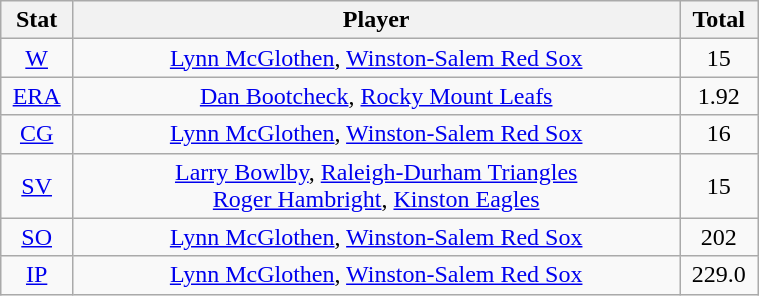<table class="wikitable" width="40%" style="text-align:center;">
<tr>
<th width="5%">Stat</th>
<th width="60%">Player</th>
<th width="5%">Total</th>
</tr>
<tr>
<td><a href='#'>W</a></td>
<td><a href='#'>Lynn McGlothen</a>, <a href='#'>Winston-Salem Red Sox</a></td>
<td>15</td>
</tr>
<tr>
<td><a href='#'>ERA</a></td>
<td><a href='#'>Dan Bootcheck</a>, <a href='#'>Rocky Mount Leafs</a></td>
<td>1.92</td>
</tr>
<tr>
<td><a href='#'>CG</a></td>
<td><a href='#'>Lynn McGlothen</a>, <a href='#'>Winston-Salem Red Sox</a></td>
<td>16</td>
</tr>
<tr>
<td><a href='#'>SV</a></td>
<td><a href='#'>Larry Bowlby</a>, <a href='#'>Raleigh-Durham Triangles</a> <br> <a href='#'>Roger Hambright</a>, <a href='#'>Kinston Eagles</a></td>
<td>15</td>
</tr>
<tr>
<td><a href='#'>SO</a></td>
<td><a href='#'>Lynn McGlothen</a>, <a href='#'>Winston-Salem Red Sox</a></td>
<td>202</td>
</tr>
<tr>
<td><a href='#'>IP</a></td>
<td><a href='#'>Lynn McGlothen</a>, <a href='#'>Winston-Salem Red Sox</a></td>
<td>229.0</td>
</tr>
</table>
